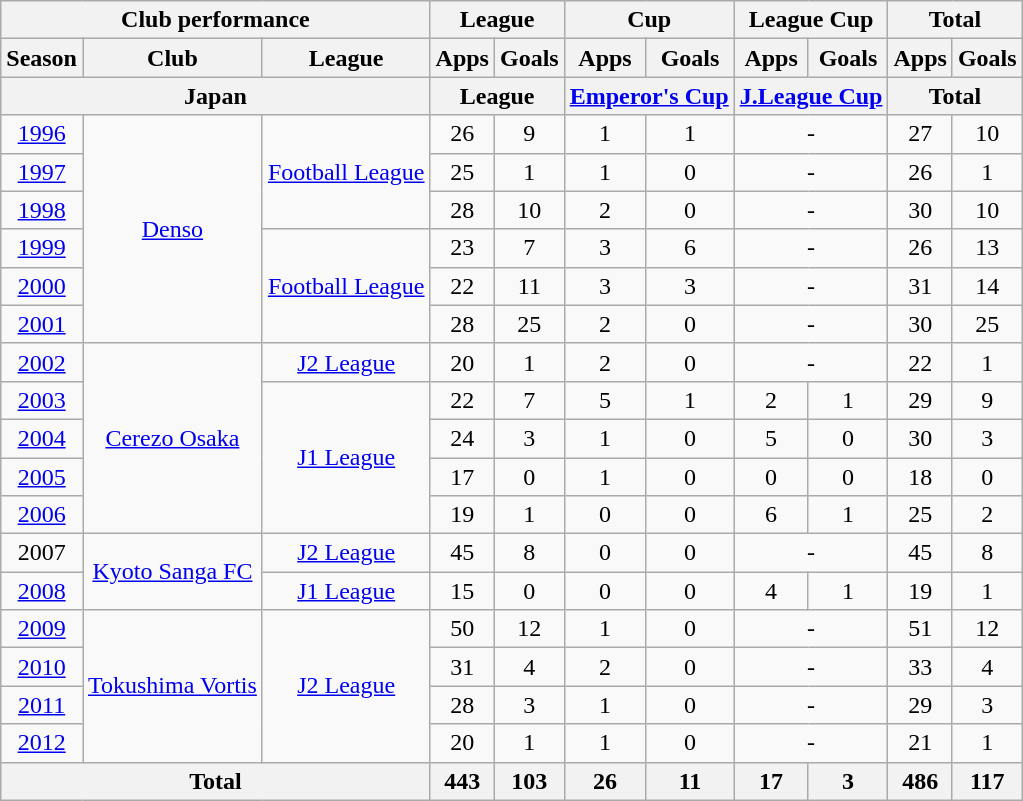<table class="wikitable" style="text-align:center;">
<tr>
<th colspan=3>Club performance</th>
<th colspan=2>League</th>
<th colspan=2>Cup</th>
<th colspan=2>League Cup</th>
<th colspan=2>Total</th>
</tr>
<tr>
<th>Season</th>
<th>Club</th>
<th>League</th>
<th>Apps</th>
<th>Goals</th>
<th>Apps</th>
<th>Goals</th>
<th>Apps</th>
<th>Goals</th>
<th>Apps</th>
<th>Goals</th>
</tr>
<tr>
<th colspan=3>Japan</th>
<th colspan=2>League</th>
<th colspan=2><a href='#'>Emperor's Cup</a></th>
<th colspan=2><a href='#'>J.League Cup</a></th>
<th colspan=2>Total</th>
</tr>
<tr>
<td><a href='#'>1996</a></td>
<td rowspan="6"><a href='#'>Denso</a></td>
<td rowspan="3"><a href='#'>Football League</a></td>
<td>26</td>
<td>9</td>
<td>1</td>
<td>1</td>
<td colspan="2">-</td>
<td>27</td>
<td>10</td>
</tr>
<tr>
<td><a href='#'>1997</a></td>
<td>25</td>
<td>1</td>
<td>1</td>
<td>0</td>
<td colspan="2">-</td>
<td>26</td>
<td>1</td>
</tr>
<tr>
<td><a href='#'>1998</a></td>
<td>28</td>
<td>10</td>
<td>2</td>
<td>0</td>
<td colspan="2">-</td>
<td>30</td>
<td>10</td>
</tr>
<tr>
<td><a href='#'>1999</a></td>
<td rowspan="3"><a href='#'>Football League</a></td>
<td>23</td>
<td>7</td>
<td>3</td>
<td>6</td>
<td colspan="2">-</td>
<td>26</td>
<td>13</td>
</tr>
<tr>
<td><a href='#'>2000</a></td>
<td>22</td>
<td>11</td>
<td>3</td>
<td>3</td>
<td colspan="2">-</td>
<td>31</td>
<td>14</td>
</tr>
<tr>
<td><a href='#'>2001</a></td>
<td>28</td>
<td>25</td>
<td>2</td>
<td>0</td>
<td colspan="2">-</td>
<td>30</td>
<td>25</td>
</tr>
<tr>
<td><a href='#'>2002</a></td>
<td rowspan="5"><a href='#'>Cerezo Osaka</a></td>
<td><a href='#'>J2 League</a></td>
<td>20</td>
<td>1</td>
<td>2</td>
<td>0</td>
<td colspan="2">-</td>
<td>22</td>
<td>1</td>
</tr>
<tr>
<td><a href='#'>2003</a></td>
<td rowspan="4"><a href='#'>J1 League</a></td>
<td>22</td>
<td>7</td>
<td>5</td>
<td>1</td>
<td>2</td>
<td>1</td>
<td>29</td>
<td>9</td>
</tr>
<tr>
<td><a href='#'>2004</a></td>
<td>24</td>
<td>3</td>
<td>1</td>
<td>0</td>
<td>5</td>
<td>0</td>
<td>30</td>
<td>3</td>
</tr>
<tr>
<td><a href='#'>2005</a></td>
<td>17</td>
<td>0</td>
<td>1</td>
<td>0</td>
<td>0</td>
<td>0</td>
<td>18</td>
<td>0</td>
</tr>
<tr>
<td><a href='#'>2006</a></td>
<td>19</td>
<td>1</td>
<td>0</td>
<td>0</td>
<td>6</td>
<td>1</td>
<td>25</td>
<td>2</td>
</tr>
<tr>
<td>2007</td>
<td rowspan="2"><a href='#'>Kyoto Sanga FC</a></td>
<td><a href='#'>J2 League</a></td>
<td>45</td>
<td>8</td>
<td>0</td>
<td>0</td>
<td colspan="2">-</td>
<td>45</td>
<td>8</td>
</tr>
<tr>
<td><a href='#'>2008</a></td>
<td><a href='#'>J1 League</a></td>
<td>15</td>
<td>0</td>
<td>0</td>
<td>0</td>
<td>4</td>
<td>1</td>
<td>19</td>
<td>1</td>
</tr>
<tr>
<td><a href='#'>2009</a></td>
<td rowspan="4"><a href='#'>Tokushima Vortis</a></td>
<td rowspan="4"><a href='#'>J2 League</a></td>
<td>50</td>
<td>12</td>
<td>1</td>
<td>0</td>
<td colspan="2">-</td>
<td>51</td>
<td>12</td>
</tr>
<tr>
<td><a href='#'>2010</a></td>
<td>31</td>
<td>4</td>
<td>2</td>
<td>0</td>
<td colspan="2">-</td>
<td>33</td>
<td>4</td>
</tr>
<tr>
<td><a href='#'>2011</a></td>
<td>28</td>
<td>3</td>
<td>1</td>
<td>0</td>
<td colspan="2">-</td>
<td>29</td>
<td>3</td>
</tr>
<tr>
<td><a href='#'>2012</a></td>
<td>20</td>
<td>1</td>
<td>1</td>
<td>0</td>
<td colspan="2">-</td>
<td>21</td>
<td>1</td>
</tr>
<tr>
<th colspan=3>Total</th>
<th>443</th>
<th>103</th>
<th>26</th>
<th>11</th>
<th>17</th>
<th>3</th>
<th>486</th>
<th>117</th>
</tr>
</table>
